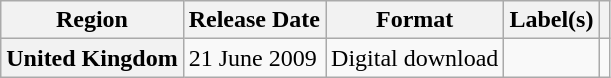<table class="wikitable plainrowheaders">
<tr>
<th>Region</th>
<th>Release Date</th>
<th>Format</th>
<th>Label(s)</th>
<th></th>
</tr>
<tr>
<th scope="row">United Kingdom</th>
<td>21 June 2009</td>
<td>Digital download</td>
<td></td>
<td></td>
</tr>
</table>
